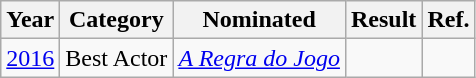<table class="wikitable">
<tr>
<th>Year</th>
<th>Category</th>
<th>Nominated</th>
<th>Result</th>
<th>Ref.</th>
</tr>
<tr>
<td><a href='#'>2016</a></td>
<td>Best Actor</td>
<td style="text-align:center;"><em><a href='#'>A Regra do Jogo</a></em></td>
<td></td>
<td></td>
</tr>
</table>
